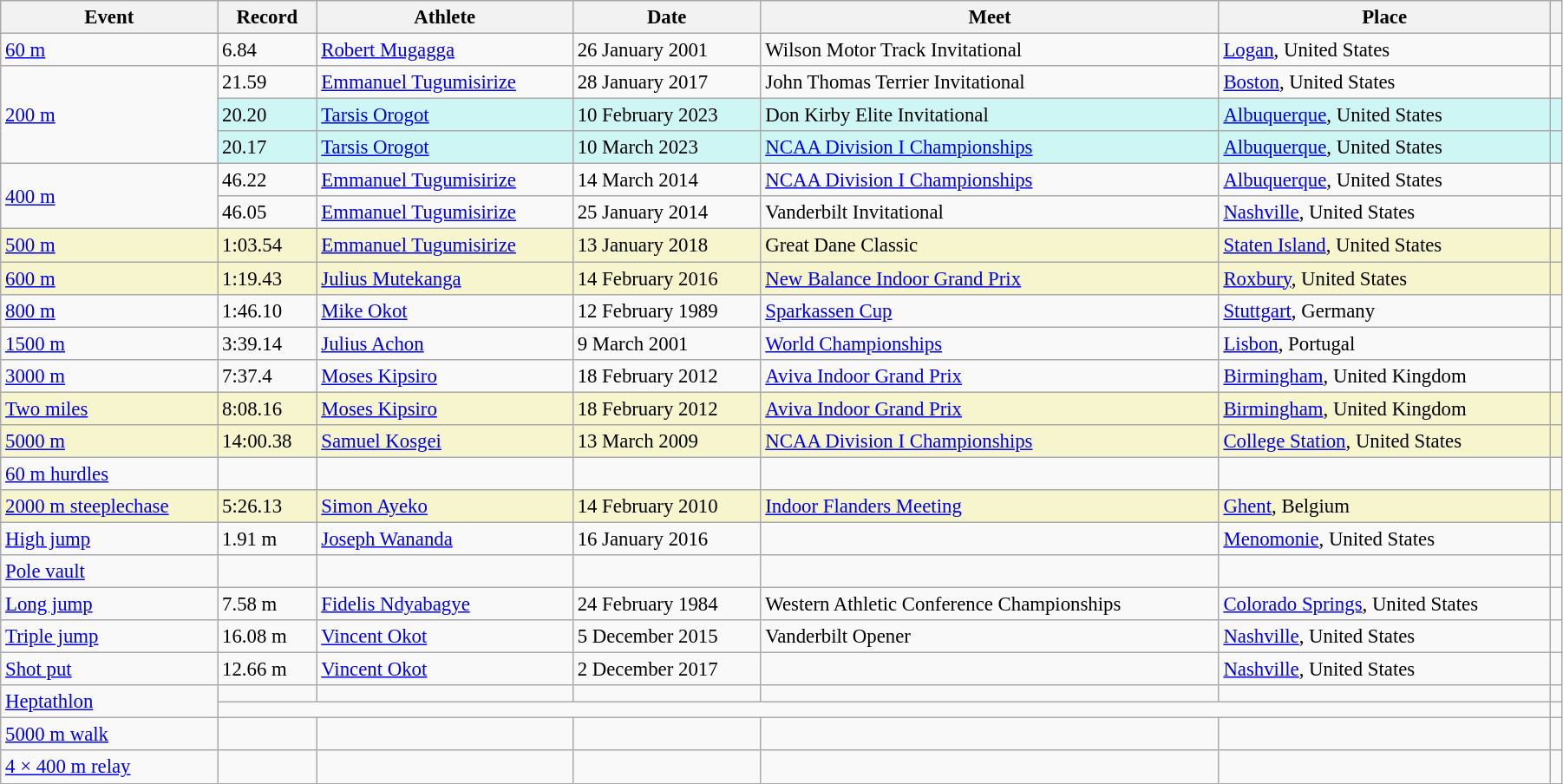<table class="wikitable" style="font-size:95%; width: 95%;">
<tr>
<th>Event</th>
<th>Record</th>
<th>Athlete</th>
<th>Date</th>
<th>Meet</th>
<th>Place</th>
<th></th>
</tr>
<tr>
<td><a href='#'>60 m</a></td>
<td>6.84 </td>
<td><a href='#'>Robert Mugagga</a></td>
<td>26 January 2001</td>
<td>Wilson Motor Track Invitational</td>
<td><a href='#'>Logan</a>, United States</td>
<td></td>
</tr>
<tr>
<td rowspan=3><a href='#'>200 m</a></td>
<td>21.59</td>
<td><a href='#'>Emmanuel Tugumisirize</a></td>
<td>28 January 2017</td>
<td>John Thomas Terrier Invitational</td>
<td><a href='#'>Boston</a>, United States</td>
<td></td>
</tr>
<tr bgcolor="#CEF6F5">
<td>20.20 </td>
<td><a href='#'>Tarsis Orogot</a></td>
<td>10 February 2023</td>
<td>Don Kirby Elite Invitational</td>
<td><a href='#'>Albuquerque</a>, United States</td>
<td></td>
</tr>
<tr bgcolor=#CEF6F5>
<td>20.17 </td>
<td><a href='#'>Tarsis Orogot</a></td>
<td>10 March 2023</td>
<td><a href='#'>NCAA Division I Championships</a></td>
<td><a href='#'>Albuquerque</a>, United States</td>
<td></td>
</tr>
<tr>
<td rowspan=2><a href='#'>400 m</a></td>
<td>46.22 </td>
<td><a href='#'>Emmanuel Tugumisirize</a></td>
<td>14 March 2014</td>
<td><a href='#'>NCAA Division I Championships</a></td>
<td><a href='#'>Albuquerque</a>, United States</td>
<td></td>
</tr>
<tr>
<td>46.05 </td>
<td><a href='#'>Emmanuel Tugumisirize</a></td>
<td>25 January 2014</td>
<td>Vanderbilt Invitational</td>
<td><a href='#'>Nashville</a>, United States</td>
<td></td>
</tr>
<tr style="background:#f6F5CE;">
<td><a href='#'>500 m</a></td>
<td>1:03.54</td>
<td><a href='#'>Emmanuel Tugumisirize</a></td>
<td>13 January 2018</td>
<td>Great Dane Classic</td>
<td><a href='#'>Staten Island</a>, United States</td>
<td></td>
</tr>
<tr style="background:#f6F5CE;">
<td><a href='#'>600 m</a></td>
<td>1:19.43</td>
<td><a href='#'>Julius Mutekanga</a></td>
<td>14 February 2016</td>
<td><a href='#'>New Balance Indoor Grand Prix</a></td>
<td><a href='#'>Roxbury</a>, United States</td>
<td></td>
</tr>
<tr>
<td><a href='#'>800 m</a></td>
<td>1:46.10</td>
<td><a href='#'>Mike Okot</a></td>
<td>12 February 1989</td>
<td><a href='#'>Sparkassen Cup</a></td>
<td><a href='#'>Stuttgart</a>, Germany</td>
<td></td>
</tr>
<tr>
<td><a href='#'>1500 m</a></td>
<td>3:39.14</td>
<td><a href='#'>Julius Achon</a></td>
<td>9 March 2001</td>
<td><a href='#'>World Championships</a></td>
<td><a href='#'>Lisbon</a>, Portugal</td>
<td></td>
</tr>
<tr>
<td><a href='#'>3000 m</a></td>
<td>7:37.4</td>
<td><a href='#'>Moses Kipsiro</a></td>
<td>18 February 2012</td>
<td><a href='#'>Aviva Indoor Grand Prix</a></td>
<td><a href='#'>Birmingham</a>, United Kingdom</td>
<td></td>
</tr>
<tr style="background:#f6F5CE;">
<td><a href='#'>Two miles</a></td>
<td>8:08.16</td>
<td><a href='#'>Moses Kipsiro</a></td>
<td>18 February 2012</td>
<td><a href='#'>Aviva Indoor Grand Prix</a></td>
<td><a href='#'>Birmingham</a>, United Kingdom</td>
<td></td>
</tr>
<tr style="background:#f6F5CE;">
<td><a href='#'>5000 m</a></td>
<td>14:00.38</td>
<td><a href='#'>Samuel Kosgei</a></td>
<td>13 March 2009</td>
<td><a href='#'>NCAA Division I Championships</a></td>
<td><a href='#'>College Station</a>, United States</td>
<td></td>
</tr>
<tr>
<td><a href='#'>60 m hurdles</a></td>
<td></td>
<td></td>
<td></td>
<td></td>
<td></td>
<td></td>
</tr>
<tr style="background:#f6F5CE;">
<td><a href='#'>2000 m steeplechase</a></td>
<td>5:26.13</td>
<td><a href='#'>Simon Ayeko</a></td>
<td>14 February 2010</td>
<td><a href='#'>Indoor Flanders Meeting</a></td>
<td><a href='#'>Ghent</a>, Belgium</td>
<td></td>
</tr>
<tr>
<td><a href='#'>High jump</a></td>
<td>1.91 m</td>
<td><a href='#'>Joseph Wananda</a></td>
<td>16 January 2016</td>
<td></td>
<td><a href='#'>Menomonie</a>, United States</td>
<td></td>
</tr>
<tr>
<td><a href='#'>Pole vault</a></td>
<td></td>
<td></td>
<td></td>
<td></td>
<td></td>
<td></td>
</tr>
<tr>
<td><a href='#'>Long jump</a></td>
<td>7.58 m </td>
<td><a href='#'>Fidelis Ndyabagye</a></td>
<td>24 February 1984</td>
<td>Western Athletic Conference Championships</td>
<td><a href='#'>Colorado Springs</a>, United States</td>
<td></td>
</tr>
<tr>
<td><a href='#'>Triple jump</a></td>
<td>16.08 m</td>
<td><a href='#'>Vincent Okot</a></td>
<td>5 December 2015</td>
<td>Vanderbilt Opener</td>
<td><a href='#'>Nashville</a>, United States</td>
<td></td>
</tr>
<tr>
<td><a href='#'>Shot put</a></td>
<td>12.66 m</td>
<td><a href='#'>Vincent Okot</a></td>
<td>2 December 2017</td>
<td></td>
<td><a href='#'>Nashville</a>, United States</td>
<td></td>
</tr>
<tr>
<td rowspan=2><a href='#'>Heptathlon</a></td>
<td></td>
<td></td>
<td></td>
<td></td>
<td></td>
<td></td>
</tr>
<tr>
<td colspan=5></td>
<td></td>
</tr>
<tr>
<td><a href='#'>5000 m walk</a></td>
<td></td>
<td></td>
<td></td>
<td></td>
<td></td>
<td></td>
</tr>
<tr>
<td><a href='#'>4 × 400 m relay</a></td>
<td></td>
<td></td>
<td></td>
<td></td>
<td></td>
<td></td>
</tr>
</table>
